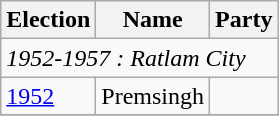<table class="wikitable sortable">
<tr>
<th>Election</th>
<th>Name</th>
<th colspan=2>Party</th>
</tr>
<tr>
<td colspan="4"><em>1952-1957 : Ratlam City</em></td>
</tr>
<tr>
<td><a href='#'>1952</a></td>
<td>Premsingh</td>
<td></td>
</tr>
<tr>
</tr>
</table>
